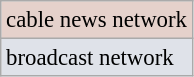<table class="wikitable" style="font-size:95%;">
<tr style="background:#e5d1cb;">
<td>cable news network</td>
</tr>
<tr style="background:#dfe2e9;">
<td>broadcast network<br></td>
</tr>
</table>
